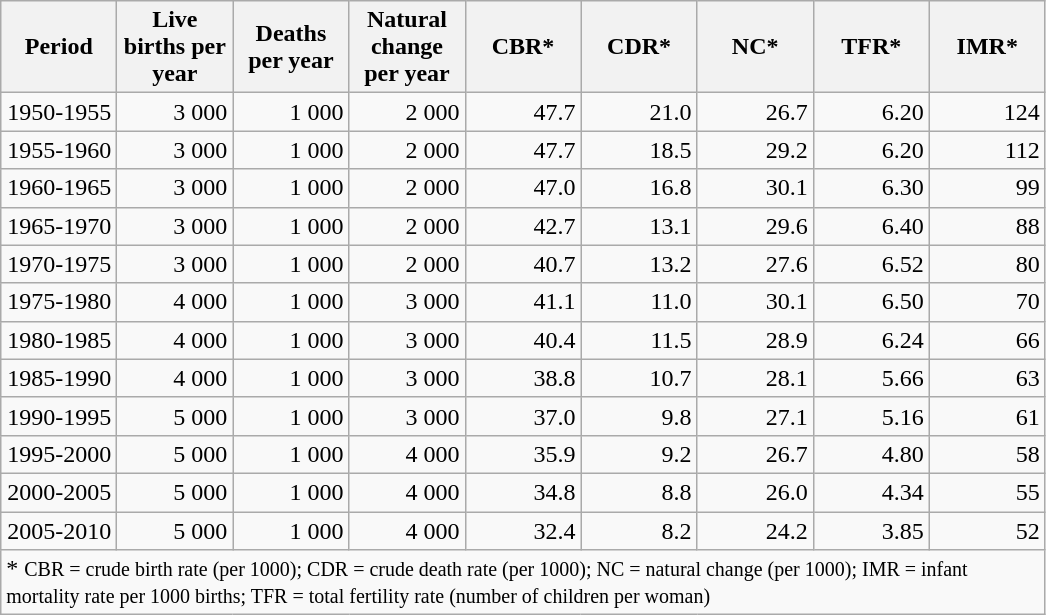<table class="wikitable" style="text-align: right;">
<tr>
<th width="70pt">Period</th>
<th width="70pt">Live births per year</th>
<th width="70pt">Deaths per year</th>
<th width="70pt">Natural change per year</th>
<th width="70pt">CBR*</th>
<th width="70pt">CDR*</th>
<th width="70pt">NC*</th>
<th width="70pt">TFR*</th>
<th width="70pt">IMR*</th>
</tr>
<tr>
<td>1950-1955</td>
<td>3 000</td>
<td>1 000</td>
<td>2 000</td>
<td>47.7</td>
<td>21.0</td>
<td>26.7</td>
<td>6.20</td>
<td>124</td>
</tr>
<tr>
<td>1955-1960</td>
<td>3 000</td>
<td>1 000</td>
<td>2 000</td>
<td>47.7</td>
<td>18.5</td>
<td>29.2</td>
<td>6.20</td>
<td>112</td>
</tr>
<tr>
<td>1960-1965</td>
<td>3 000</td>
<td>1 000</td>
<td>2 000</td>
<td>47.0</td>
<td>16.8</td>
<td>30.1</td>
<td>6.30</td>
<td>99</td>
</tr>
<tr>
<td>1965-1970</td>
<td>3 000</td>
<td>1 000</td>
<td>2 000</td>
<td>42.7</td>
<td>13.1</td>
<td>29.6</td>
<td>6.40</td>
<td>88</td>
</tr>
<tr>
<td>1970-1975</td>
<td>3 000</td>
<td>1 000</td>
<td>2 000</td>
<td>40.7</td>
<td>13.2</td>
<td>27.6</td>
<td>6.52</td>
<td>80</td>
</tr>
<tr>
<td>1975-1980</td>
<td>4 000</td>
<td>1 000</td>
<td>3 000</td>
<td>41.1</td>
<td>11.0</td>
<td>30.1</td>
<td>6.50</td>
<td>70</td>
</tr>
<tr>
<td>1980-1985</td>
<td>4 000</td>
<td>1 000</td>
<td>3 000</td>
<td>40.4</td>
<td>11.5</td>
<td>28.9</td>
<td>6.24</td>
<td>66</td>
</tr>
<tr>
<td>1985-1990</td>
<td>4 000</td>
<td>1 000</td>
<td>3 000</td>
<td>38.8</td>
<td>10.7</td>
<td>28.1</td>
<td>5.66</td>
<td>63</td>
</tr>
<tr>
<td>1990-1995</td>
<td>5 000</td>
<td>1 000</td>
<td>3 000</td>
<td>37.0</td>
<td>9.8</td>
<td>27.1</td>
<td>5.16</td>
<td>61</td>
</tr>
<tr>
<td>1995-2000</td>
<td>5 000</td>
<td>1 000</td>
<td>4 000</td>
<td>35.9</td>
<td>9.2</td>
<td>26.7</td>
<td>4.80</td>
<td>58</td>
</tr>
<tr>
<td>2000-2005</td>
<td>5 000</td>
<td>1 000</td>
<td>4 000</td>
<td>34.8</td>
<td>8.8</td>
<td>26.0</td>
<td>4.34</td>
<td>55</td>
</tr>
<tr>
<td>2005-2010</td>
<td>5 000</td>
<td>1 000</td>
<td>4 000</td>
<td>32.4</td>
<td>8.2</td>
<td>24.2</td>
<td>3.85</td>
<td>52</td>
</tr>
<tr>
<td align="left" colspan="9">* <small> CBR = crude birth rate (per 1000); CDR = crude death rate (per 1000); NC = natural change (per 1000); IMR = infant mortality rate per 1000 births; TFR = total fertility rate (number of children per woman)</small></td>
</tr>
</table>
